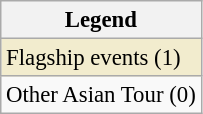<table class="wikitable" style="font-size:95%;">
<tr>
<th>Legend</th>
</tr>
<tr style="background:#f2ecce;">
<td>Flagship events (1)</td>
</tr>
<tr>
<td>Other Asian Tour (0)</td>
</tr>
</table>
